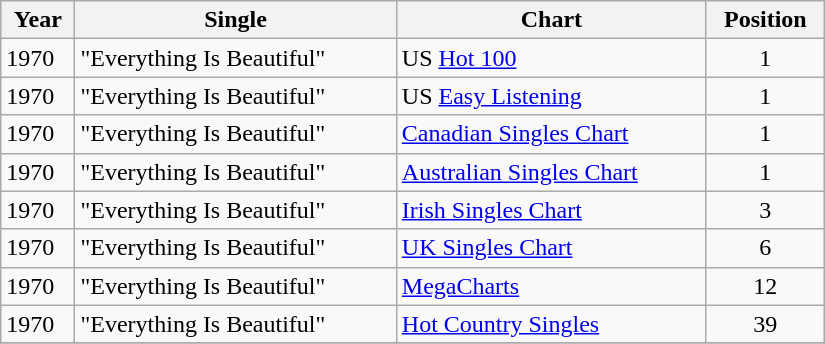<table class=wikitable width="550px">
<tr>
<th>Year</th>
<th>Single</th>
<th>Chart</th>
<th>Position</th>
</tr>
<tr>
<td align="left">1970</td>
<td align="left">"Everything Is Beautiful"</td>
<td align="left">US <a href='#'>Hot 100</a></td>
<td align="center">1</td>
</tr>
<tr>
<td align="left">1970</td>
<td align="left">"Everything Is Beautiful"</td>
<td align="left">US <a href='#'>Easy Listening</a></td>
<td align="center">1</td>
</tr>
<tr>
<td align="left">1970</td>
<td align="left">"Everything Is Beautiful"</td>
<td align="left"><a href='#'>Canadian Singles Chart</a></td>
<td align="center">1</td>
</tr>
<tr>
<td align="left">1970</td>
<td align="left">"Everything Is Beautiful"</td>
<td align="left"><a href='#'>Australian Singles Chart</a></td>
<td align="center">1</td>
</tr>
<tr>
<td align="left">1970</td>
<td align="left">"Everything Is Beautiful"</td>
<td align="left"><a href='#'>Irish Singles Chart</a></td>
<td align="center">3</td>
</tr>
<tr>
<td align="left">1970</td>
<td align="left">"Everything Is Beautiful"</td>
<td align="left"><a href='#'>UK Singles Chart</a></td>
<td align="center">6</td>
</tr>
<tr>
<td align="left">1970</td>
<td align="left">"Everything Is Beautiful"</td>
<td align="left"><a href='#'>MegaCharts</a></td>
<td align="center">12</td>
</tr>
<tr>
<td align="left">1970</td>
<td align="left">"Everything Is Beautiful"</td>
<td align="left"><a href='#'>Hot Country Singles</a></td>
<td align="center">39</td>
</tr>
<tr>
</tr>
</table>
